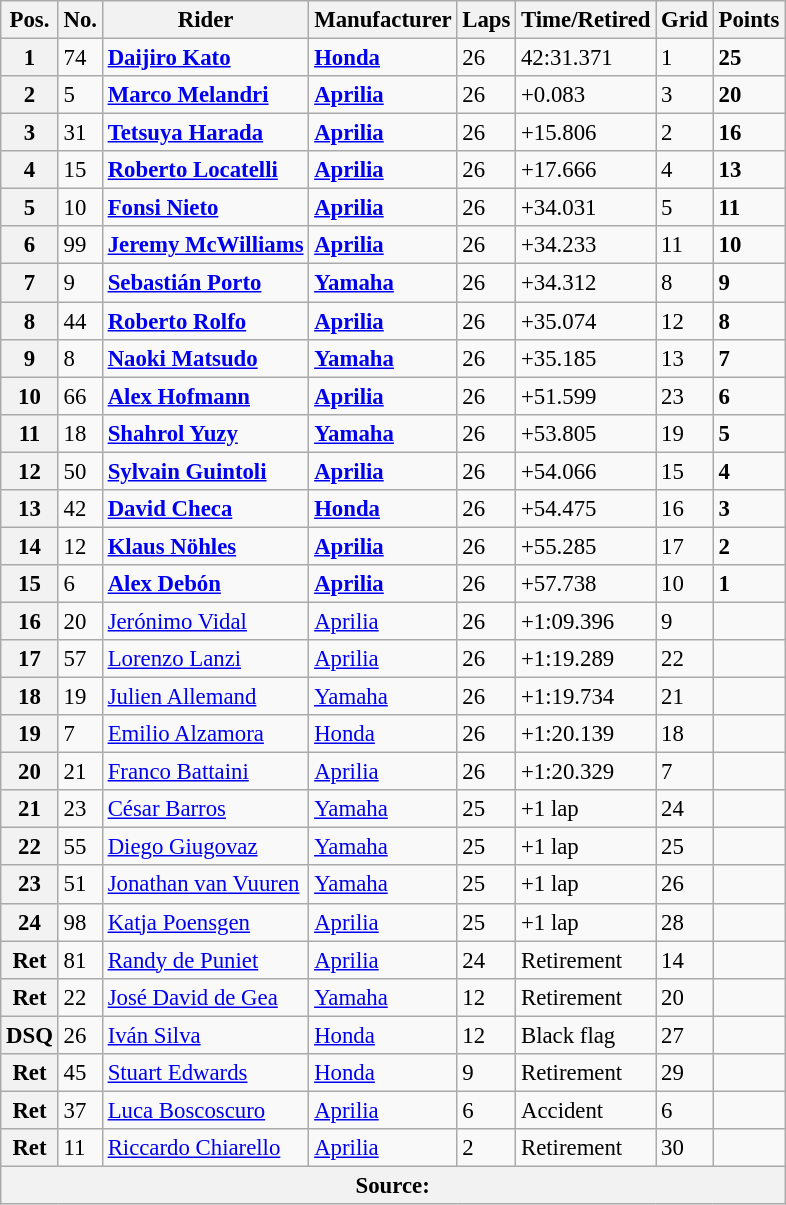<table class="wikitable" style="font-size: 95%;">
<tr>
<th>Pos.</th>
<th>No.</th>
<th>Rider</th>
<th>Manufacturer</th>
<th>Laps</th>
<th>Time/Retired</th>
<th>Grid</th>
<th>Points</th>
</tr>
<tr>
<th>1</th>
<td>74</td>
<td> <strong><a href='#'>Daijiro Kato</a></strong></td>
<td><strong><a href='#'>Honda</a></strong></td>
<td>26</td>
<td>42:31.371</td>
<td>1</td>
<td><strong>25</strong></td>
</tr>
<tr>
<th>2</th>
<td>5</td>
<td> <strong><a href='#'>Marco Melandri</a></strong></td>
<td><strong><a href='#'>Aprilia</a></strong></td>
<td>26</td>
<td>+0.083</td>
<td>3</td>
<td><strong>20</strong></td>
</tr>
<tr>
<th>3</th>
<td>31</td>
<td> <strong><a href='#'>Tetsuya Harada</a></strong></td>
<td><strong><a href='#'>Aprilia</a></strong></td>
<td>26</td>
<td>+15.806</td>
<td>2</td>
<td><strong>16</strong></td>
</tr>
<tr>
<th>4</th>
<td>15</td>
<td> <strong><a href='#'>Roberto Locatelli</a></strong></td>
<td><strong><a href='#'>Aprilia</a></strong></td>
<td>26</td>
<td>+17.666</td>
<td>4</td>
<td><strong>13</strong></td>
</tr>
<tr>
<th>5</th>
<td>10</td>
<td> <strong><a href='#'>Fonsi Nieto</a></strong></td>
<td><strong><a href='#'>Aprilia</a></strong></td>
<td>26</td>
<td>+34.031</td>
<td>5</td>
<td><strong>11</strong></td>
</tr>
<tr>
<th>6</th>
<td>99</td>
<td> <strong><a href='#'>Jeremy McWilliams</a></strong></td>
<td><strong><a href='#'>Aprilia</a></strong></td>
<td>26</td>
<td>+34.233</td>
<td>11</td>
<td><strong>10</strong></td>
</tr>
<tr>
<th>7</th>
<td>9</td>
<td> <strong><a href='#'>Sebastián Porto</a></strong></td>
<td><strong><a href='#'>Yamaha</a></strong></td>
<td>26</td>
<td>+34.312</td>
<td>8</td>
<td><strong>9</strong></td>
</tr>
<tr>
<th>8</th>
<td>44</td>
<td> <strong><a href='#'>Roberto Rolfo</a></strong></td>
<td><strong><a href='#'>Aprilia</a></strong></td>
<td>26</td>
<td>+35.074</td>
<td>12</td>
<td><strong>8</strong></td>
</tr>
<tr>
<th>9</th>
<td>8</td>
<td> <strong><a href='#'>Naoki Matsudo</a></strong></td>
<td><strong><a href='#'>Yamaha</a></strong></td>
<td>26</td>
<td>+35.185</td>
<td>13</td>
<td><strong>7</strong></td>
</tr>
<tr>
<th>10</th>
<td>66</td>
<td> <strong><a href='#'>Alex Hofmann</a></strong></td>
<td><strong><a href='#'>Aprilia</a></strong></td>
<td>26</td>
<td>+51.599</td>
<td>23</td>
<td><strong>6</strong></td>
</tr>
<tr>
<th>11</th>
<td>18</td>
<td> <strong><a href='#'>Shahrol Yuzy</a></strong></td>
<td><strong><a href='#'>Yamaha</a></strong></td>
<td>26</td>
<td>+53.805</td>
<td>19</td>
<td><strong>5</strong></td>
</tr>
<tr>
<th>12</th>
<td>50</td>
<td> <strong><a href='#'>Sylvain Guintoli</a></strong></td>
<td><strong><a href='#'>Aprilia</a></strong></td>
<td>26</td>
<td>+54.066</td>
<td>15</td>
<td><strong>4</strong></td>
</tr>
<tr>
<th>13</th>
<td>42</td>
<td> <strong><a href='#'>David Checa</a></strong></td>
<td><strong><a href='#'>Honda</a></strong></td>
<td>26</td>
<td>+54.475</td>
<td>16</td>
<td><strong>3</strong></td>
</tr>
<tr>
<th>14</th>
<td>12</td>
<td> <strong><a href='#'>Klaus Nöhles</a></strong></td>
<td><strong><a href='#'>Aprilia</a></strong></td>
<td>26</td>
<td>+55.285</td>
<td>17</td>
<td><strong>2</strong></td>
</tr>
<tr>
<th>15</th>
<td>6</td>
<td> <strong><a href='#'>Alex Debón</a></strong></td>
<td><strong><a href='#'>Aprilia</a></strong></td>
<td>26</td>
<td>+57.738</td>
<td>10</td>
<td><strong>1</strong></td>
</tr>
<tr>
<th>16</th>
<td>20</td>
<td> <a href='#'>Jerónimo Vidal</a></td>
<td><a href='#'>Aprilia</a></td>
<td>26</td>
<td>+1:09.396</td>
<td>9</td>
<td></td>
</tr>
<tr>
<th>17</th>
<td>57</td>
<td> <a href='#'>Lorenzo Lanzi</a></td>
<td><a href='#'>Aprilia</a></td>
<td>26</td>
<td>+1:19.289</td>
<td>22</td>
<td></td>
</tr>
<tr>
<th>18</th>
<td>19</td>
<td> <a href='#'>Julien Allemand</a></td>
<td><a href='#'>Yamaha</a></td>
<td>26</td>
<td>+1:19.734</td>
<td>21</td>
<td></td>
</tr>
<tr>
<th>19</th>
<td>7</td>
<td> <a href='#'>Emilio Alzamora</a></td>
<td><a href='#'>Honda</a></td>
<td>26</td>
<td>+1:20.139</td>
<td>18</td>
<td></td>
</tr>
<tr>
<th>20</th>
<td>21</td>
<td> <a href='#'>Franco Battaini</a></td>
<td><a href='#'>Aprilia</a></td>
<td>26</td>
<td>+1:20.329</td>
<td>7</td>
<td></td>
</tr>
<tr>
<th>21</th>
<td>23</td>
<td> <a href='#'>César Barros</a></td>
<td><a href='#'>Yamaha</a></td>
<td>25</td>
<td>+1 lap</td>
<td>24</td>
<td></td>
</tr>
<tr>
<th>22</th>
<td>55</td>
<td> <a href='#'>Diego Giugovaz</a></td>
<td><a href='#'>Yamaha</a></td>
<td>25</td>
<td>+1 lap</td>
<td>25</td>
<td></td>
</tr>
<tr>
<th>23</th>
<td>51</td>
<td> <a href='#'>Jonathan van Vuuren</a></td>
<td><a href='#'>Yamaha</a></td>
<td>25</td>
<td>+1 lap</td>
<td>26</td>
<td></td>
</tr>
<tr>
<th>24</th>
<td>98</td>
<td> <a href='#'>Katja Poensgen</a></td>
<td><a href='#'>Aprilia</a></td>
<td>25</td>
<td>+1 lap</td>
<td>28</td>
<td></td>
</tr>
<tr>
<th>Ret</th>
<td>81</td>
<td> <a href='#'>Randy de Puniet</a></td>
<td><a href='#'>Aprilia</a></td>
<td>24</td>
<td>Retirement</td>
<td>14</td>
<td></td>
</tr>
<tr>
<th>Ret</th>
<td>22</td>
<td> <a href='#'>José David de Gea</a></td>
<td><a href='#'>Yamaha</a></td>
<td>12</td>
<td>Retirement</td>
<td>20</td>
<td></td>
</tr>
<tr>
<th>DSQ</th>
<td>26</td>
<td> <a href='#'>Iván Silva</a></td>
<td><a href='#'>Honda</a></td>
<td>12</td>
<td>Black flag</td>
<td>27</td>
<td></td>
</tr>
<tr>
<th>Ret</th>
<td>45</td>
<td> <a href='#'>Stuart Edwards</a></td>
<td><a href='#'>Honda</a></td>
<td>9</td>
<td>Retirement</td>
<td>29</td>
<td></td>
</tr>
<tr>
<th>Ret</th>
<td>37</td>
<td> <a href='#'>Luca Boscoscuro</a></td>
<td><a href='#'>Aprilia</a></td>
<td>6</td>
<td>Accident</td>
<td>6</td>
<td></td>
</tr>
<tr>
<th>Ret</th>
<td>11</td>
<td> <a href='#'>Riccardo Chiarello</a></td>
<td><a href='#'>Aprilia</a></td>
<td>2</td>
<td>Retirement</td>
<td>30</td>
<td></td>
</tr>
<tr>
<th colspan=8>Source:</th>
</tr>
</table>
